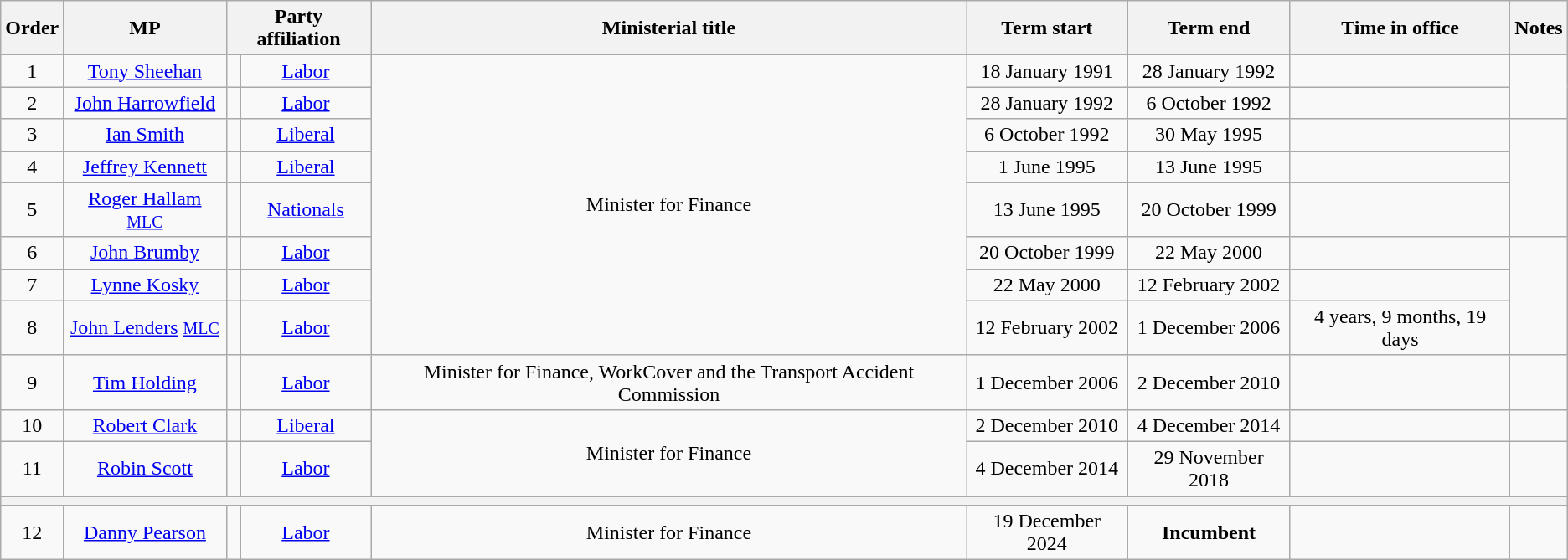<table class="wikitable" style="text-align:center">
<tr>
<th>Order</th>
<th>MP</th>
<th colspan="2">Party affiliation</th>
<th>Ministerial title</th>
<th>Term start</th>
<th>Term end</th>
<th>Time in office</th>
<th>Notes</th>
</tr>
<tr>
<td>1</td>
<td><a href='#'>Tony Sheehan</a> </td>
<td></td>
<td><a href='#'>Labor</a></td>
<td rowspan="8">Minister for Finance</td>
<td>18 January 1991</td>
<td>28 January 1992</td>
<td></td>
<td rowspan="2"></td>
</tr>
<tr>
<td>2</td>
<td><a href='#'>John Harrowfield</a> </td>
<td></td>
<td><a href='#'>Labor</a></td>
<td>28 January 1992</td>
<td>6 October 1992</td>
<td></td>
</tr>
<tr>
<td>3</td>
<td><a href='#'>Ian Smith</a> </td>
<td></td>
<td><a href='#'>Liberal</a></td>
<td>6 October 1992</td>
<td>30 May 1995</td>
<td></td>
<td rowspan="3"></td>
</tr>
<tr>
<td>4</td>
<td><a href='#'>Jeffrey Kennett</a> </td>
<td></td>
<td><a href='#'>Liberal</a></td>
<td>1 June 1995</td>
<td>13 June 1995</td>
<td></td>
</tr>
<tr>
<td>5</td>
<td><a href='#'>Roger Hallam</a> <a href='#'><small>MLC</small></a></td>
<td></td>
<td><a href='#'>Nationals</a></td>
<td>13 June 1995</td>
<td>20 October 1999</td>
<td></td>
</tr>
<tr>
<td>6</td>
<td><a href='#'>John Brumby</a> </td>
<td></td>
<td><a href='#'>Labor</a></td>
<td>20 October 1999</td>
<td>22 May 2000</td>
<td></td>
<td rowspan="3"></td>
</tr>
<tr>
<td>7</td>
<td><a href='#'>Lynne Kosky</a> </td>
<td></td>
<td><a href='#'>Labor</a></td>
<td>22 May 2000</td>
<td>12 February 2002</td>
<td></td>
</tr>
<tr>
<td>8</td>
<td><a href='#'>John Lenders</a> <a href='#'><small>MLC</small></a></td>
<td></td>
<td><a href='#'>Labor</a></td>
<td>12 February 2002</td>
<td>1 December 2006</td>
<td>4 years, 9 months, 19 days</td>
</tr>
<tr>
<td>9</td>
<td><a href='#'>Tim Holding</a> </td>
<td></td>
<td><a href='#'>Labor</a></td>
<td>Minister for Finance, WorkCover and the Transport Accident Commission</td>
<td>1 December 2006</td>
<td>2 December 2010</td>
<td></td>
<td></td>
</tr>
<tr>
<td>10</td>
<td><a href='#'>Robert Clark</a> </td>
<td></td>
<td><a href='#'>Liberal</a></td>
<td rowspan="2">Minister for Finance</td>
<td>2 December 2010</td>
<td>4 December 2014</td>
<td></td>
<td></td>
</tr>
<tr>
<td>11</td>
<td><a href='#'>Robin Scott</a> </td>
<td></td>
<td><a href='#'>Labor</a></td>
<td>4 December 2014</td>
<td>29 November 2018</td>
<td></td>
<td></td>
</tr>
<tr>
<th colspan="9"></th>
</tr>
<tr>
<td>12</td>
<td><a href='#'>Danny Pearson</a> </td>
<td></td>
<td><a href='#'>Labor</a></td>
<td>Minister for Finance</td>
<td>19 December 2024</td>
<td><strong>Incumbent</strong></td>
<td></td>
<td></td>
</tr>
</table>
